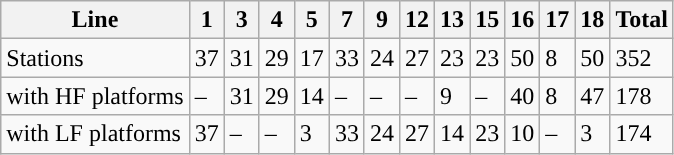<table class="wikitable">
<tr>
<th>Line</th>
<th style="background:#"><strong>1</strong></th>
<th style="background:#"><strong>3</strong></th>
<th style="background:#"><strong>4</strong></th>
<th style="background:#"><strong>5</strong></th>
<th style="background:#"><strong>7</strong></th>
<th style="background:#"><strong>9</strong></th>
<th style="background:#"><strong>12</strong></th>
<th style="background:#"><strong>13</strong></th>
<th style="background:#"><strong>15</strong></th>
<th style="background:#"><strong>16</strong></th>
<th style="background:#"><strong>17</strong></th>
<th style="background:#"><strong>18</strong></th>
<th>Total</th>
</tr>
<tr>
<td>Stations</td>
<td>37</td>
<td>31</td>
<td>29</td>
<td>17</td>
<td>33</td>
<td>24</td>
<td>27</td>
<td>23</td>
<td>23</td>
<td>50</td>
<td>8</td>
<td>50</td>
<td>352</td>
</tr>
<tr>
<td>with HF platforms</td>
<td>–</td>
<td>31</td>
<td>29</td>
<td>14</td>
<td>–</td>
<td>–</td>
<td>–</td>
<td>9</td>
<td>–</td>
<td>40</td>
<td>8</td>
<td>47</td>
<td>178</td>
</tr>
<tr>
<td>with LF platforms</td>
<td>37</td>
<td>–</td>
<td>–</td>
<td>3 </td>
<td>33</td>
<td>24</td>
<td>27</td>
<td>14 </td>
<td>23</td>
<td>10 </td>
<td>–</td>
<td>3 </td>
<td>174</td>
</tr>
</table>
